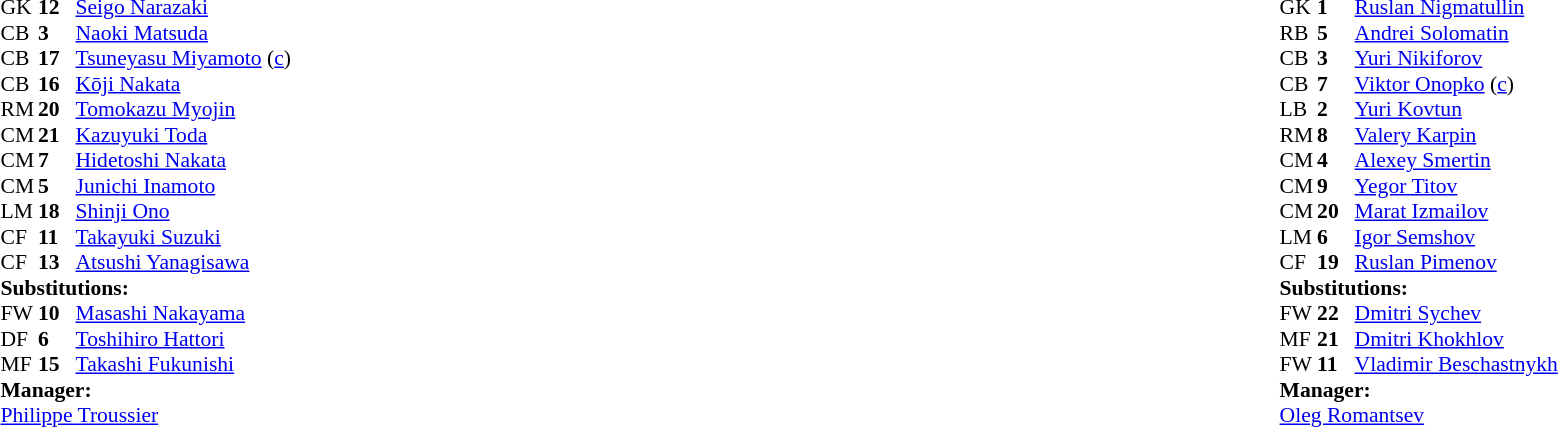<table width="100%">
<tr>
<td valign="top" width="50%"><br><table style="font-size: 90%" cellspacing="0" cellpadding="0">
<tr>
<th width="25"></th>
<th width="25"></th>
</tr>
<tr>
<td>GK</td>
<td><strong>12</strong></td>
<td><a href='#'>Seigo Narazaki</a></td>
</tr>
<tr>
<td>CB</td>
<td><strong>3</strong></td>
<td><a href='#'>Naoki Matsuda</a></td>
</tr>
<tr>
<td>CB</td>
<td><strong>17</strong></td>
<td><a href='#'>Tsuneyasu Miyamoto</a> (<a href='#'>c</a>)</td>
<td></td>
</tr>
<tr>
<td>CB</td>
<td><strong>16</strong></td>
<td><a href='#'>Kōji Nakata</a></td>
<td></td>
</tr>
<tr>
<td>RM</td>
<td><strong>20</strong></td>
<td><a href='#'>Tomokazu Myojin</a></td>
</tr>
<tr>
<td>CM</td>
<td><strong>21</strong></td>
<td><a href='#'>Kazuyuki Toda</a></td>
</tr>
<tr>
<td>CM</td>
<td><strong>7</strong></td>
<td><a href='#'>Hidetoshi Nakata</a></td>
</tr>
<tr>
<td>CM</td>
<td><strong>5</strong></td>
<td><a href='#'>Junichi Inamoto</a></td>
<td></td>
<td></td>
</tr>
<tr>
<td>LM</td>
<td><strong>18</strong></td>
<td><a href='#'>Shinji Ono</a></td>
<td></td>
<td></td>
</tr>
<tr>
<td>CF</td>
<td><strong>11</strong></td>
<td><a href='#'>Takayuki Suzuki</a></td>
<td></td>
<td></td>
</tr>
<tr>
<td>CF</td>
<td><strong>13</strong></td>
<td><a href='#'>Atsushi Yanagisawa</a></td>
</tr>
<tr>
<td colspan=3><strong>Substitutions:</strong></td>
</tr>
<tr>
<td>FW</td>
<td><strong>10</strong></td>
<td><a href='#'>Masashi Nakayama</a></td>
<td></td>
<td></td>
</tr>
<tr>
<td>DF</td>
<td><strong>6</strong></td>
<td><a href='#'>Toshihiro Hattori</a></td>
<td></td>
<td></td>
</tr>
<tr>
<td>MF</td>
<td><strong>15</strong></td>
<td><a href='#'>Takashi Fukunishi</a></td>
<td></td>
<td></td>
</tr>
<tr>
<td colspan=3><strong>Manager:</strong></td>
</tr>
<tr>
<td colspan="4"> <a href='#'>Philippe Troussier</a></td>
</tr>
</table>
</td>
<td valign="top"></td>
<td valign="top" width="50%"><br><table style="font-size: 90%" cellspacing="0" cellpadding="0" align=center>
<tr>
<th width="25"></th>
<th width="25"></th>
</tr>
<tr>
<td>GK</td>
<td><strong>1</strong></td>
<td><a href='#'>Ruslan Nigmatullin</a></td>
</tr>
<tr>
<td>RB</td>
<td><strong>5</strong></td>
<td><a href='#'>Andrei Solomatin</a></td>
<td></td>
</tr>
<tr>
<td>CB</td>
<td><strong>3</strong></td>
<td><a href='#'>Yuri Nikiforov</a></td>
</tr>
<tr>
<td>CB</td>
<td><strong>7</strong></td>
<td><a href='#'>Viktor Onopko</a> (<a href='#'>c</a>)</td>
</tr>
<tr>
<td>LB</td>
<td><strong>2</strong></td>
<td><a href='#'>Yuri Kovtun</a></td>
</tr>
<tr>
<td>RM</td>
<td><strong>8</strong></td>
<td><a href='#'>Valery Karpin</a></td>
</tr>
<tr>
<td>CM</td>
<td><strong>4</strong></td>
<td><a href='#'>Alexey Smertin</a></td>
<td></td>
<td></td>
</tr>
<tr>
<td>CM</td>
<td><strong>9</strong></td>
<td><a href='#'>Yegor Titov</a></td>
</tr>
<tr>
<td>CM</td>
<td><strong>20</strong></td>
<td><a href='#'>Marat Izmailov</a></td>
<td></td>
<td></td>
</tr>
<tr>
<td>LM</td>
<td><strong>6</strong></td>
<td><a href='#'>Igor Semshov</a></td>
</tr>
<tr>
<td>CF</td>
<td><strong>19</strong></td>
<td><a href='#'>Ruslan Pimenov</a></td>
<td></td>
<td></td>
</tr>
<tr>
<td colspan=3><strong>Substitutions:</strong></td>
</tr>
<tr>
<td>FW</td>
<td><strong>22</strong></td>
<td><a href='#'>Dmitri Sychev</a></td>
<td></td>
<td></td>
</tr>
<tr>
<td>MF</td>
<td><strong>21</strong></td>
<td><a href='#'>Dmitri Khokhlov</a></td>
<td></td>
<td></td>
</tr>
<tr>
<td>FW</td>
<td><strong>11</strong></td>
<td><a href='#'>Vladimir Beschastnykh</a></td>
<td></td>
<td></td>
</tr>
<tr>
<td colspan=3><strong>Manager:</strong></td>
</tr>
<tr>
<td colspan="4"><a href='#'>Oleg Romantsev</a></td>
</tr>
</table>
</td>
</tr>
</table>
